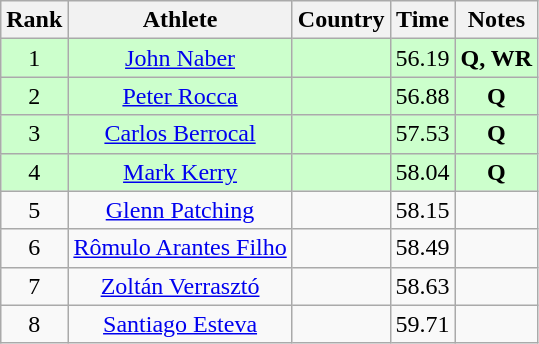<table class="wikitable sortable" style="text-align:center">
<tr>
<th>Rank</th>
<th>Athlete</th>
<th>Country</th>
<th>Time</th>
<th>Notes</th>
</tr>
<tr bgcolor=ccffcc>
<td>1</td>
<td><a href='#'>John Naber</a></td>
<td align=left></td>
<td>56.19</td>
<td><strong> Q, WR</strong></td>
</tr>
<tr bgcolor=ccffcc>
<td>2</td>
<td><a href='#'>Peter Rocca</a></td>
<td align=left></td>
<td>56.88</td>
<td><strong>Q </strong></td>
</tr>
<tr bgcolor=ccffcc>
<td>3</td>
<td><a href='#'>Carlos Berrocal</a></td>
<td align=left></td>
<td>57.53</td>
<td><strong> Q</strong></td>
</tr>
<tr bgcolor=ccffcc>
<td>4</td>
<td><a href='#'>Mark Kerry</a></td>
<td align=left></td>
<td>58.04</td>
<td><strong>Q </strong></td>
</tr>
<tr>
<td>5</td>
<td><a href='#'>Glenn Patching</a></td>
<td align=left></td>
<td>58.15</td>
<td><strong> </strong></td>
</tr>
<tr>
<td>6</td>
<td><a href='#'>Rômulo Arantes Filho</a></td>
<td align=left></td>
<td>58.49</td>
<td><strong> </strong></td>
</tr>
<tr>
<td>7</td>
<td><a href='#'>Zoltán Verrasztó</a></td>
<td align=left></td>
<td>58.63</td>
<td><strong> </strong></td>
</tr>
<tr>
<td>8</td>
<td><a href='#'>Santiago Esteva</a></td>
<td align=left></td>
<td>59.71</td>
<td><strong> </strong></td>
</tr>
</table>
